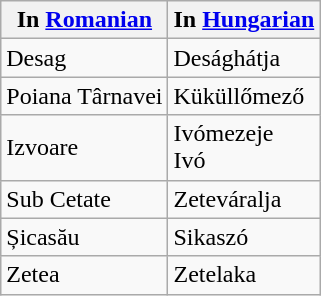<table class="wikitable collapsible sortable">
<tr>
<th>In <a href='#'>Romanian</a></th>
<th>In <a href='#'>Hungarian</a></th>
</tr>
<tr>
<td>Desag</td>
<td>Desághátja</td>
</tr>
<tr>
<td>Poiana Târnavei</td>
<td>Küküllőmező</td>
</tr>
<tr>
<td>Izvoare</td>
<td>Ivómezeje<br>Ivó</td>
</tr>
<tr>
<td>Sub Cetate</td>
<td>Zeteváralja</td>
</tr>
<tr>
<td>Șicasău</td>
<td>Sikaszó</td>
</tr>
<tr>
<td>Zetea</td>
<td>Zetelaka</td>
</tr>
</table>
